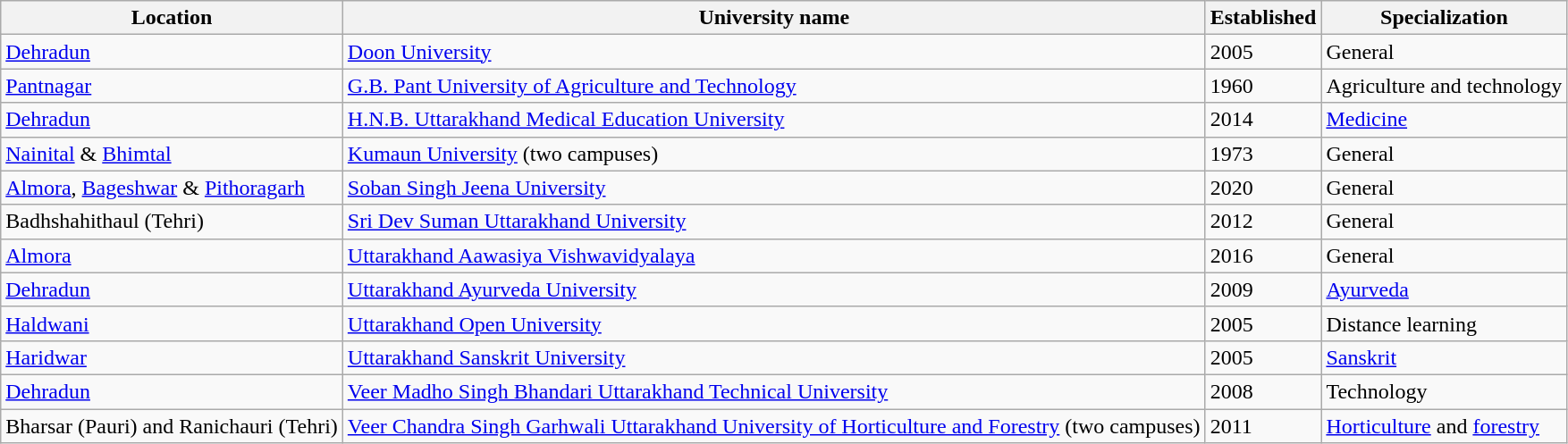<table class="wikitable">
<tr>
<th>Location</th>
<th>University name</th>
<th>Established</th>
<th>Specialization</th>
</tr>
<tr>
<td><a href='#'>Dehradun</a></td>
<td><a href='#'>Doon University</a></td>
<td>2005</td>
<td>General</td>
</tr>
<tr>
<td><a href='#'>Pantnagar</a></td>
<td><a href='#'>G.B. Pant University of Agriculture and Technology</a></td>
<td>1960</td>
<td>Agriculture and technology</td>
</tr>
<tr>
<td><a href='#'>Dehradun</a></td>
<td><a href='#'>H.N.B. Uttarakhand Medical Education University</a></td>
<td>2014</td>
<td><a href='#'>Medicine</a></td>
</tr>
<tr>
<td><a href='#'>Nainital</a> & <a href='#'>Bhimtal</a></td>
<td><a href='#'>Kumaun University</a> (two campuses)</td>
<td>1973</td>
<td>General</td>
</tr>
<tr>
<td><a href='#'>Almora</a>, <a href='#'>Bageshwar</a> & <a href='#'>Pithoragarh</a></td>
<td><a href='#'>Soban Singh Jeena University</a></td>
<td>2020</td>
<td>General</td>
</tr>
<tr>
<td>Badhshahithaul (Tehri)</td>
<td><a href='#'>Sri Dev Suman Uttarakhand University</a></td>
<td>2012</td>
<td>General</td>
</tr>
<tr>
<td><a href='#'>Almora</a></td>
<td><a href='#'>Uttarakhand Aawasiya Vishwavidyalaya</a></td>
<td>2016</td>
<td>General</td>
</tr>
<tr>
<td><a href='#'>Dehradun</a></td>
<td><a href='#'>Uttarakhand Ayurveda University</a></td>
<td>2009</td>
<td><a href='#'>Ayurveda</a></td>
</tr>
<tr>
<td><a href='#'>Haldwani</a></td>
<td><a href='#'>Uttarakhand Open University</a></td>
<td>2005</td>
<td>Distance learning</td>
</tr>
<tr>
<td><a href='#'>Haridwar</a></td>
<td><a href='#'>Uttarakhand Sanskrit University</a></td>
<td>2005</td>
<td><a href='#'>Sanskrit</a></td>
</tr>
<tr>
<td><a href='#'>Dehradun</a></td>
<td><a href='#'>Veer Madho Singh Bhandari Uttarakhand Technical University</a></td>
<td>2008</td>
<td>Technology</td>
</tr>
<tr>
<td>Bharsar (Pauri) and Ranichauri (Tehri)</td>
<td><a href='#'>Veer Chandra Singh Garhwali Uttarakhand University of Horticulture and Forestry</a> (two campuses)</td>
<td>2011</td>
<td><a href='#'>Horticulture</a> and <a href='#'>forestry</a></td>
</tr>
</table>
